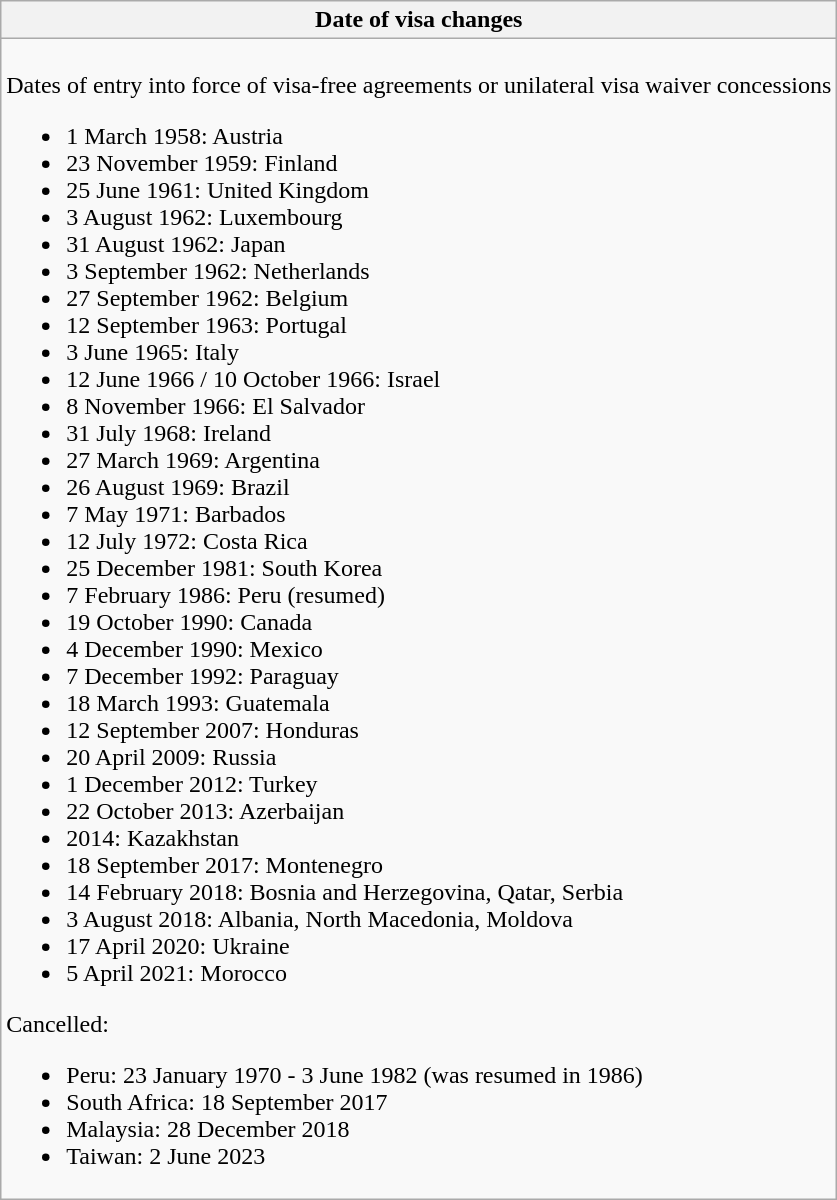<table class="wikitable collapsible collapsed">
<tr>
<th style="width:100%;";">Date of visa changes</th>
</tr>
<tr>
<td><br>
Dates of entry into force of visa-free agreements or unilateral visa waiver concessions<ul><li>1 March 1958: Austria</li><li>23 November 1959: Finland</li><li>25 June 1961: United Kingdom</li><li>3 August 1962: Luxembourg</li><li>31 August 1962: Japan</li><li>3 September 1962: Netherlands</li><li>27 September 1962: Belgium</li><li>12 September 1963: Portugal</li><li>3 June 1965: Italy</li><li>12 June 1966 / 10 October 1966: Israel</li><li>8 November 1966: El Salvador</li><li>31 July 1968: Ireland</li><li>27 March 1969: Argentina</li><li>26 August 1969: Brazil</li><li>7 May 1971: Barbados</li><li>12 July 1972: Costa Rica</li><li>25 December 1981: South Korea</li><li>7 February 1986: Peru (resumed)</li><li>19 October 1990: Canada</li><li>4 December 1990: Mexico</li><li>7 December 1992: Paraguay</li><li>18 March 1993: Guatemala</li><li>12 September 2007: Honduras</li><li>20 April 2009: Russia</li><li>1 December 2012: Turkey</li><li>22 October 2013: Azerbaijan</li><li>2014: Kazakhstan</li><li>18 September 2017: Montenegro</li><li>14 February 2018: Bosnia and Herzegovina, Qatar, Serbia</li><li>3 August 2018: Albania, North Macedonia, Moldova</li><li>17 April 2020: Ukraine</li><li>5 April 2021: Morocco</li></ul>Cancelled:<ul><li>Peru: 23 January 1970 - 3 June 1982 (was resumed in 1986)</li><li>South Africa: 18 September 2017</li><li>Malaysia: 28 December 2018</li><li>Taiwan: 2 June 2023</li></ul></td>
</tr>
</table>
